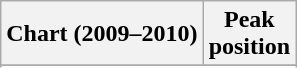<table class="wikitable sortable plainrowheaders" style="text-align:center">
<tr>
<th scope="col">Chart (2009–2010)</th>
<th scope="col">Peak<br>position</th>
</tr>
<tr>
</tr>
<tr>
</tr>
<tr>
</tr>
<tr>
</tr>
<tr>
</tr>
<tr>
</tr>
<tr>
</tr>
<tr>
</tr>
<tr>
</tr>
<tr>
</tr>
<tr>
</tr>
<tr>
</tr>
<tr>
</tr>
<tr>
</tr>
<tr>
</tr>
<tr>
</tr>
</table>
